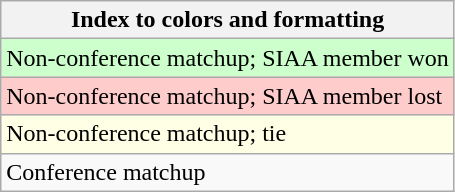<table class="wikitable">
<tr>
<th>Index to colors and formatting</th>
</tr>
<tr bgcolor=#ccffcc>
<td>Non-conference matchup; SIAA member won</td>
</tr>
<tr bgcolor=#ffcccc>
<td>Non-conference matchup; SIAA member lost</td>
</tr>
<tr bgcolor=#ffffe6>
<td>Non-conference matchup; tie</td>
</tr>
<tr>
<td>Conference matchup</td>
</tr>
</table>
